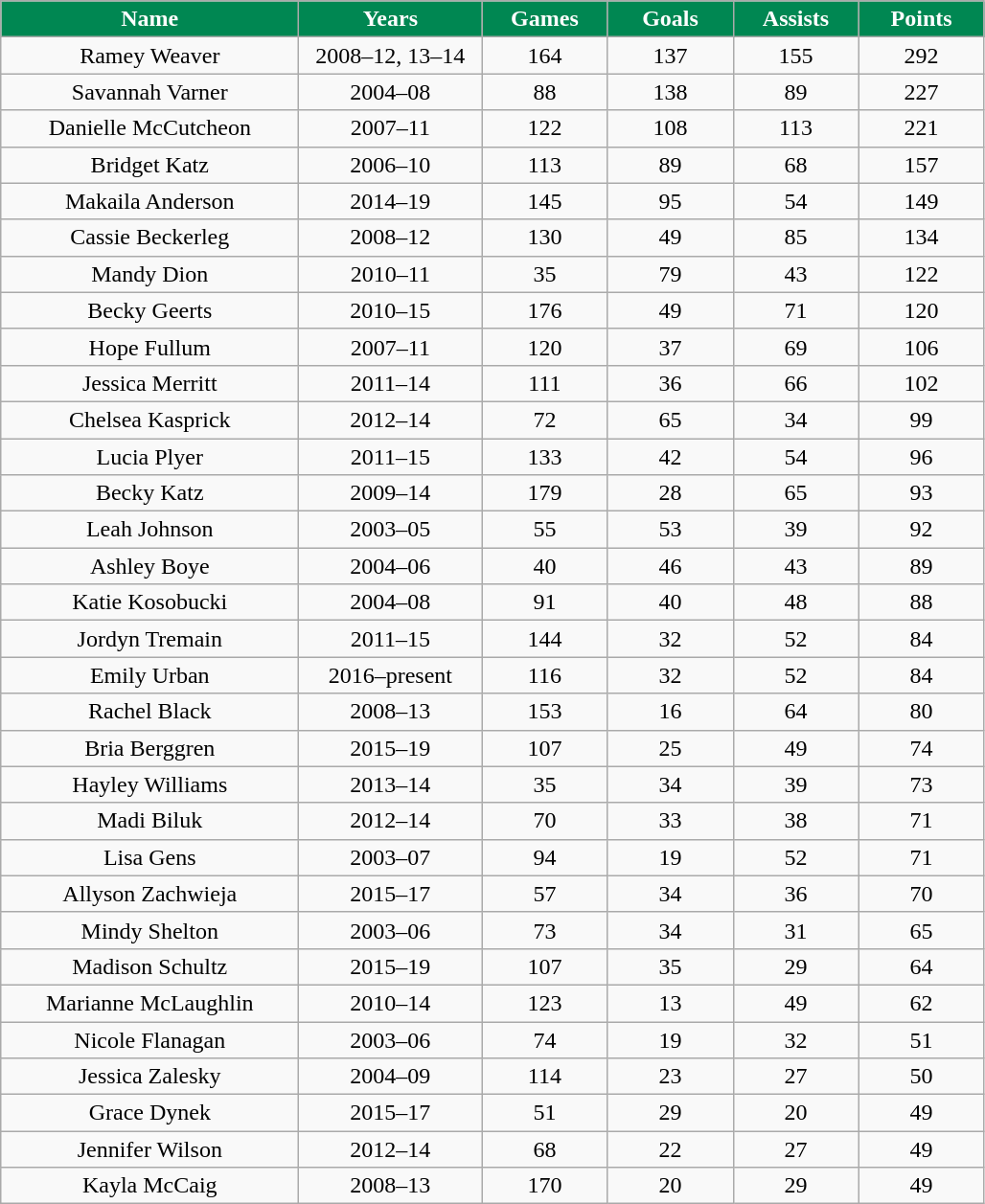<table class="wikitable">
<tr align="center"  style=" background:#008752; color:#ffffff;">
<td ! scope="col" width="200px"><strong>Name</strong></td>
<td ! scope="col" width="120px"><strong>Years</strong></td>
<td ! scope="col" width="80px"><strong>Games</strong></td>
<td ! scope="col" width="80px"><strong>Goals</strong></td>
<td ! scope="col" width="80px"><strong>Assists</strong></td>
<td ! scope="col" width="80px"><strong>Points</strong></td>
</tr>
<tr align="center" bgcolor="">
<td>Ramey Weaver</td>
<td>2008–12, 13–14</td>
<td>164</td>
<td>137</td>
<td>155</td>
<td>292</td>
</tr>
<tr align="center" bgcolor="">
<td>Savannah Varner</td>
<td>2004–08</td>
<td>88</td>
<td>138</td>
<td>89</td>
<td>227</td>
</tr>
<tr align="center" bgcolor="">
<td>Danielle McCutcheon</td>
<td>2007–11</td>
<td>122</td>
<td>108</td>
<td>113</td>
<td>221</td>
</tr>
<tr align="center" bgcolor="">
<td>Bridget Katz</td>
<td>2006–10</td>
<td>113</td>
<td>89</td>
<td>68</td>
<td>157</td>
</tr>
<tr align="center" bgcolor="">
<td>Makaila Anderson</td>
<td>2014–19</td>
<td>145</td>
<td>95</td>
<td>54</td>
<td>149</td>
</tr>
<tr align="center" bgcolor="">
<td>Cassie Beckerleg</td>
<td>2008–12</td>
<td>130</td>
<td>49</td>
<td>85</td>
<td>134</td>
</tr>
<tr align="center" bgcolor="">
<td>Mandy Dion</td>
<td>2010–11</td>
<td>35</td>
<td>79</td>
<td>43</td>
<td>122</td>
</tr>
<tr align="center" bgcolor="">
<td>Becky Geerts</td>
<td>2010–15</td>
<td>176</td>
<td>49</td>
<td>71</td>
<td>120</td>
</tr>
<tr align="center" bgcolor="">
<td>Hope Fullum</td>
<td>2007–11</td>
<td>120</td>
<td>37</td>
<td>69</td>
<td>106</td>
</tr>
<tr align="center" bgcolor="">
<td>Jessica Merritt</td>
<td>2011–14</td>
<td>111</td>
<td>36</td>
<td>66</td>
<td>102</td>
</tr>
<tr align="center" bgcolor="">
<td>Chelsea Kasprick</td>
<td>2012–14</td>
<td>72</td>
<td>65</td>
<td>34</td>
<td>99</td>
</tr>
<tr align="center" bgcolor="">
<td>Lucia Plyer</td>
<td>2011–15</td>
<td>133</td>
<td>42</td>
<td>54</td>
<td>96</td>
</tr>
<tr align="center" bgcolor="">
<td>Becky Katz</td>
<td>2009–14</td>
<td>179</td>
<td>28</td>
<td>65</td>
<td>93</td>
</tr>
<tr align="center" bgcolor="">
<td>Leah Johnson</td>
<td>2003–05</td>
<td>55</td>
<td>53</td>
<td>39</td>
<td>92</td>
</tr>
<tr align="center" bgcolor="">
<td>Ashley Boye</td>
<td>2004–06</td>
<td>40</td>
<td>46</td>
<td>43</td>
<td>89</td>
</tr>
<tr align="center" bgcolor="">
<td>Katie Kosobucki</td>
<td>2004–08</td>
<td>91</td>
<td>40</td>
<td>48</td>
<td>88</td>
</tr>
<tr align="center" bgcolor="">
<td>Jordyn Tremain</td>
<td>2011–15</td>
<td>144</td>
<td>32</td>
<td>52</td>
<td>84</td>
</tr>
<tr align="center" bgcolor="">
<td>Emily Urban</td>
<td>2016–present</td>
<td>116</td>
<td>32</td>
<td>52</td>
<td>84</td>
</tr>
<tr align="center" bgcolor="">
<td>Rachel Black</td>
<td>2008–13</td>
<td>153</td>
<td>16</td>
<td>64</td>
<td>80</td>
</tr>
<tr align="center" bgcolor="">
<td>Bria Berggren</td>
<td>2015–19</td>
<td>107</td>
<td>25</td>
<td>49</td>
<td>74</td>
</tr>
<tr align="center" bgcolor="">
<td>Hayley Williams</td>
<td>2013–14</td>
<td>35</td>
<td>34</td>
<td>39</td>
<td>73</td>
</tr>
<tr align="center" bgcolor="">
<td>Madi Biluk</td>
<td>2012–14</td>
<td>70</td>
<td>33</td>
<td>38</td>
<td>71</td>
</tr>
<tr align="center" bgcolor="">
<td>Lisa Gens</td>
<td>2003–07</td>
<td>94</td>
<td>19</td>
<td>52</td>
<td>71</td>
</tr>
<tr align="center" bgcolor="">
<td>Allyson Zachwieja</td>
<td>2015–17</td>
<td>57</td>
<td>34</td>
<td>36</td>
<td>70</td>
</tr>
<tr align="center" bgcolor="">
<td>Mindy Shelton</td>
<td>2003–06</td>
<td>73</td>
<td>34</td>
<td>31</td>
<td>65</td>
</tr>
<tr align="center" bgcolor="">
<td>Madison Schultz</td>
<td>2015–19</td>
<td>107</td>
<td>35</td>
<td>29</td>
<td>64</td>
</tr>
<tr align="center" bgcolor="">
<td>Marianne McLaughlin</td>
<td>2010–14</td>
<td>123</td>
<td>13</td>
<td>49</td>
<td>62</td>
</tr>
<tr align="center" bgcolor="">
<td>Nicole Flanagan</td>
<td>2003–06</td>
<td>74</td>
<td>19</td>
<td>32</td>
<td>51</td>
</tr>
<tr align="center" bgcolor="">
<td>Jessica Zalesky</td>
<td>2004–09</td>
<td>114</td>
<td>23</td>
<td>27</td>
<td>50</td>
</tr>
<tr align="center" bgcolor="">
<td>Grace Dynek</td>
<td>2015–17</td>
<td>51</td>
<td>29</td>
<td>20</td>
<td>49</td>
</tr>
<tr align="center" bgcolor="">
<td>Jennifer Wilson</td>
<td>2012–14</td>
<td>68</td>
<td>22</td>
<td>27</td>
<td>49</td>
</tr>
<tr align="center" bgcolor="">
<td>Kayla McCaig</td>
<td>2008–13</td>
<td>170</td>
<td>20</td>
<td>29</td>
<td>49</td>
</tr>
</table>
